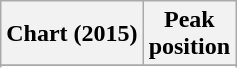<table Class="wikitable sortable">
<tr>
<th align="left">Chart (2015)</th>
<th style="text-align:center;">Peak<br>position</th>
</tr>
<tr>
</tr>
<tr>
</tr>
<tr>
</tr>
<tr>
</tr>
</table>
